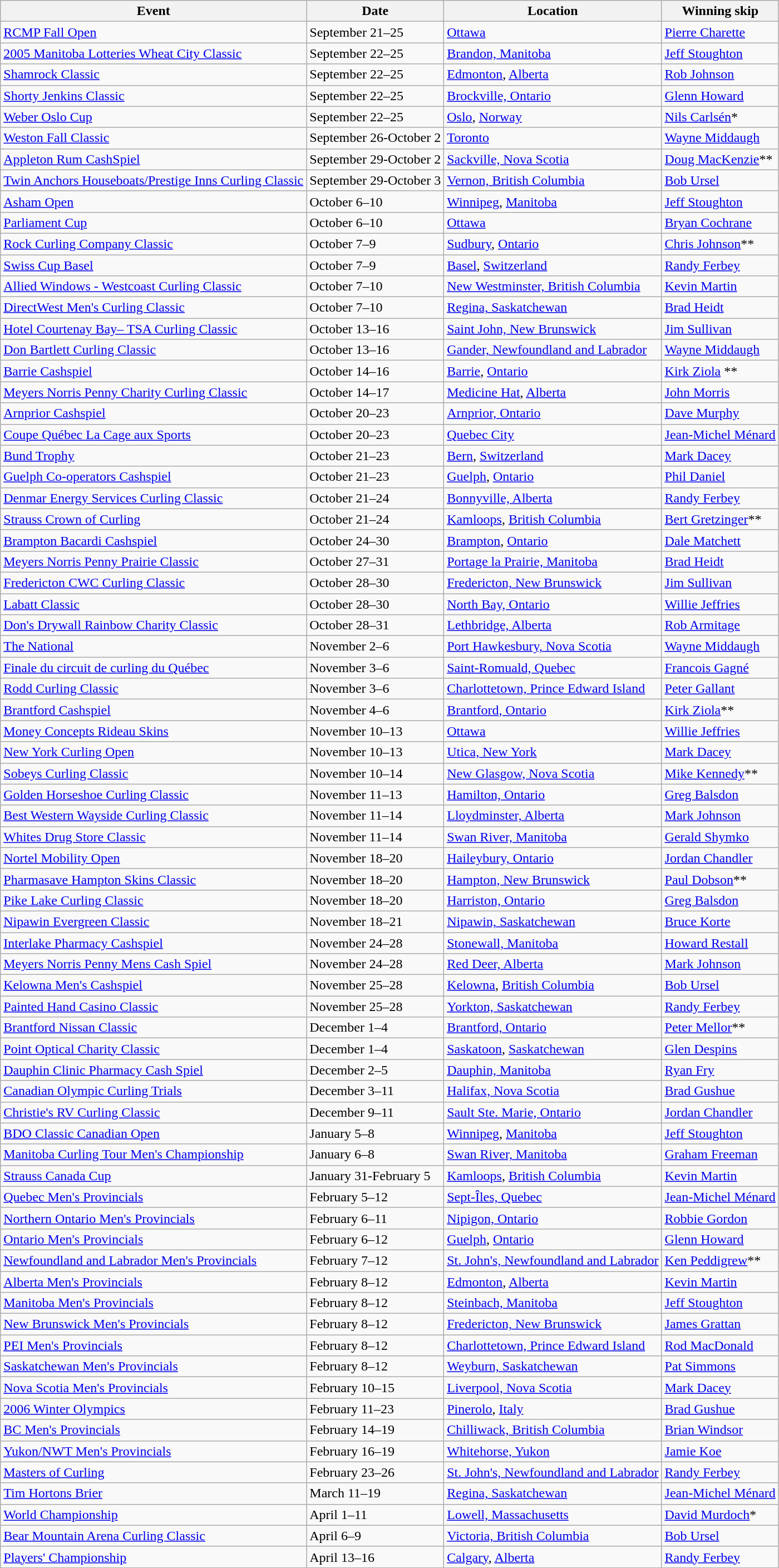<table class="wikitable">
<tr>
<th>Event</th>
<th>Date</th>
<th>Location</th>
<th>Winning skip</th>
</tr>
<tr>
<td><a href='#'>RCMP Fall Open</a></td>
<td>September 21–25</td>
<td><a href='#'>Ottawa</a></td>
<td><a href='#'>Pierre Charette</a></td>
</tr>
<tr>
<td><a href='#'>2005 Manitoba Lotteries Wheat City Classic</a></td>
<td>September 22–25</td>
<td><a href='#'>Brandon, Manitoba</a></td>
<td><a href='#'>Jeff Stoughton</a></td>
</tr>
<tr>
<td><a href='#'>Shamrock Classic</a></td>
<td>September 22–25</td>
<td><a href='#'>Edmonton</a>, <a href='#'>Alberta</a></td>
<td><a href='#'>Rob Johnson</a></td>
</tr>
<tr>
<td><a href='#'>Shorty Jenkins Classic</a></td>
<td>September 22–25</td>
<td><a href='#'>Brockville, Ontario</a></td>
<td><a href='#'>Glenn Howard</a></td>
</tr>
<tr>
<td><a href='#'>Weber Oslo Cup</a></td>
<td>September 22–25</td>
<td><a href='#'>Oslo</a>, <a href='#'>Norway</a></td>
<td><a href='#'>Nils Carlsén</a>* </td>
</tr>
<tr>
<td><a href='#'>Weston Fall Classic</a></td>
<td>September 26-October 2</td>
<td><a href='#'>Toronto</a></td>
<td><a href='#'>Wayne Middaugh</a></td>
</tr>
<tr>
<td><a href='#'>Appleton Rum CashSpiel</a></td>
<td>September 29-October 2</td>
<td><a href='#'>Sackville, Nova Scotia</a></td>
<td><a href='#'>Doug MacKenzie</a>**</td>
</tr>
<tr>
<td><a href='#'>Twin Anchors Houseboats/Prestige Inns Curling Classic</a></td>
<td>September 29-October 3</td>
<td><a href='#'>Vernon, British Columbia</a></td>
<td><a href='#'>Bob Ursel</a></td>
</tr>
<tr>
<td><a href='#'>Asham Open</a></td>
<td>October 6–10</td>
<td><a href='#'>Winnipeg</a>, <a href='#'>Manitoba</a></td>
<td><a href='#'>Jeff Stoughton</a></td>
</tr>
<tr>
<td><a href='#'>Parliament Cup</a></td>
<td>October 6–10</td>
<td><a href='#'>Ottawa</a></td>
<td><a href='#'>Bryan Cochrane</a></td>
</tr>
<tr>
<td><a href='#'>Rock Curling Company Classic</a></td>
<td>October 7–9</td>
<td><a href='#'>Sudbury</a>, <a href='#'>Ontario</a></td>
<td><a href='#'>Chris Johnson</a>**</td>
</tr>
<tr>
<td><a href='#'>Swiss Cup Basel</a></td>
<td>October 7–9</td>
<td><a href='#'>Basel</a>, <a href='#'>Switzerland</a></td>
<td><a href='#'>Randy Ferbey</a></td>
</tr>
<tr>
<td><a href='#'>Allied Windows - Westcoast Curling Classic</a></td>
<td>October 7–10</td>
<td><a href='#'>New Westminster, British Columbia</a></td>
<td><a href='#'>Kevin Martin</a></td>
</tr>
<tr>
<td><a href='#'>DirectWest Men's Curling Classic</a></td>
<td>October 7–10</td>
<td><a href='#'>Regina, Saskatchewan</a></td>
<td><a href='#'>Brad Heidt</a></td>
</tr>
<tr>
<td><a href='#'>Hotel Courtenay Bay– TSA Curling Classic</a></td>
<td>October 13–16</td>
<td><a href='#'>Saint John, New Brunswick</a></td>
<td><a href='#'>Jim Sullivan</a></td>
</tr>
<tr>
<td><a href='#'>Don Bartlett Curling Classic</a></td>
<td>October 13–16</td>
<td><a href='#'>Gander, Newfoundland and Labrador</a></td>
<td><a href='#'>Wayne Middaugh</a></td>
</tr>
<tr>
<td><a href='#'>Barrie Cashspiel</a></td>
<td>October 14–16</td>
<td><a href='#'>Barrie</a>, <a href='#'>Ontario</a></td>
<td><a href='#'>Kirk Ziola</a> **</td>
</tr>
<tr>
<td><a href='#'>Meyers Norris Penny Charity Curling Classic</a></td>
<td>October 14–17</td>
<td><a href='#'>Medicine Hat</a>, <a href='#'>Alberta</a></td>
<td><a href='#'>John Morris</a></td>
</tr>
<tr>
<td><a href='#'>Arnprior Cashspiel</a></td>
<td>October 20–23</td>
<td><a href='#'>Arnprior, Ontario</a></td>
<td><a href='#'>Dave Murphy</a></td>
</tr>
<tr>
<td><a href='#'>Coupe Québec La Cage aux Sports</a></td>
<td>October 20–23</td>
<td><a href='#'>Quebec City</a></td>
<td><a href='#'>Jean-Michel Ménard</a></td>
</tr>
<tr>
<td><a href='#'>Bund Trophy</a></td>
<td>October 21–23</td>
<td><a href='#'>Bern</a>, <a href='#'>Switzerland</a></td>
<td><a href='#'>Mark Dacey</a></td>
</tr>
<tr>
<td><a href='#'>Guelph Co-operators Cashspiel</a></td>
<td>October 21–23</td>
<td><a href='#'>Guelph</a>, <a href='#'>Ontario</a></td>
<td><a href='#'>Phil Daniel</a></td>
</tr>
<tr>
<td><a href='#'>Denmar Energy Services Curling Classic</a></td>
<td>October 21–24</td>
<td><a href='#'>Bonnyville, Alberta</a></td>
<td><a href='#'>Randy Ferbey</a></td>
</tr>
<tr>
<td><a href='#'>Strauss Crown of Curling</a></td>
<td>October 21–24</td>
<td><a href='#'>Kamloops</a>, <a href='#'>British Columbia</a></td>
<td><a href='#'>Bert Gretzinger</a>**</td>
</tr>
<tr>
<td><a href='#'>Brampton Bacardi Cashspiel</a></td>
<td>October 24–30</td>
<td><a href='#'>Brampton</a>, <a href='#'>Ontario</a></td>
<td><a href='#'>Dale Matchett</a></td>
</tr>
<tr>
<td><a href='#'>Meyers Norris Penny Prairie Classic</a></td>
<td>October 27–31</td>
<td><a href='#'>Portage la Prairie, Manitoba</a></td>
<td><a href='#'>Brad Heidt</a></td>
</tr>
<tr>
<td><a href='#'>Fredericton CWC Curling Classic</a></td>
<td>October 28–30</td>
<td><a href='#'>Fredericton, New Brunswick</a></td>
<td><a href='#'>Jim Sullivan</a></td>
</tr>
<tr>
<td><a href='#'>Labatt Classic</a></td>
<td>October 28–30</td>
<td><a href='#'>North Bay, Ontario</a></td>
<td><a href='#'>Willie Jeffries</a></td>
</tr>
<tr>
<td><a href='#'>Don's Drywall Rainbow Charity Classic</a></td>
<td>October 28–31</td>
<td><a href='#'>Lethbridge, Alberta</a></td>
<td><a href='#'>Rob Armitage</a></td>
</tr>
<tr>
<td><a href='#'>The National</a></td>
<td>November 2–6</td>
<td><a href='#'>Port Hawkesbury, Nova Scotia</a></td>
<td><a href='#'>Wayne Middaugh</a></td>
</tr>
<tr>
<td><a href='#'>Finale du circuit de curling du Québec</a></td>
<td>November 3–6</td>
<td><a href='#'>Saint-Romuald, Quebec</a></td>
<td><a href='#'>Francois Gagné</a></td>
</tr>
<tr>
<td><a href='#'>Rodd Curling Classic</a></td>
<td>November 3–6</td>
<td><a href='#'>Charlottetown, Prince Edward Island</a></td>
<td><a href='#'>Peter Gallant</a></td>
</tr>
<tr>
<td><a href='#'>Brantford Cashspiel</a></td>
<td>November 4–6</td>
<td><a href='#'>Brantford, Ontario</a></td>
<td><a href='#'>Kirk Ziola</a>**</td>
</tr>
<tr>
<td><a href='#'>Money Concepts Rideau Skins</a></td>
<td>November 10–13</td>
<td><a href='#'>Ottawa</a></td>
<td><a href='#'>Willie Jeffries</a></td>
</tr>
<tr>
<td><a href='#'>New York Curling Open</a></td>
<td>November 10–13</td>
<td><a href='#'>Utica, New York</a></td>
<td><a href='#'>Mark Dacey</a></td>
</tr>
<tr>
<td><a href='#'>Sobeys Curling Classic</a></td>
<td>November 10–14</td>
<td><a href='#'>New Glasgow, Nova Scotia</a></td>
<td><a href='#'>Mike Kennedy</a>**</td>
</tr>
<tr>
<td><a href='#'>Golden Horseshoe Curling Classic</a></td>
<td>November 11–13</td>
<td><a href='#'>Hamilton, Ontario</a></td>
<td><a href='#'>Greg Balsdon</a></td>
</tr>
<tr>
<td><a href='#'>Best Western Wayside Curling Classic</a></td>
<td>November 11–14</td>
<td><a href='#'>Lloydminster, Alberta</a></td>
<td><a href='#'>Mark Johnson</a></td>
</tr>
<tr>
<td><a href='#'>Whites Drug Store Classic</a></td>
<td>November 11–14</td>
<td><a href='#'>Swan River, Manitoba</a></td>
<td><a href='#'>Gerald Shymko</a></td>
</tr>
<tr>
<td><a href='#'>Nortel Mobility Open</a></td>
<td>November 18–20</td>
<td><a href='#'>Haileybury, Ontario</a></td>
<td><a href='#'>Jordan Chandler</a></td>
</tr>
<tr>
<td><a href='#'>Pharmasave Hampton Skins Classic</a></td>
<td>November 18–20</td>
<td><a href='#'>Hampton, New Brunswick</a></td>
<td><a href='#'>Paul Dobson</a>**</td>
</tr>
<tr>
<td><a href='#'>Pike Lake Curling Classic</a></td>
<td>November 18–20</td>
<td><a href='#'>Harriston, Ontario</a></td>
<td><a href='#'>Greg Balsdon</a></td>
</tr>
<tr>
<td><a href='#'>Nipawin Evergreen Classic</a></td>
<td>November 18–21</td>
<td><a href='#'>Nipawin, Saskatchewan</a></td>
<td><a href='#'>Bruce Korte</a></td>
</tr>
<tr>
<td><a href='#'>Interlake Pharmacy Cashspiel</a></td>
<td>November 24–28</td>
<td><a href='#'>Stonewall, Manitoba</a></td>
<td><a href='#'>Howard Restall</a></td>
</tr>
<tr>
<td><a href='#'>Meyers Norris Penny Mens Cash Spiel</a></td>
<td>November 24–28</td>
<td><a href='#'>Red Deer, Alberta</a></td>
<td><a href='#'>Mark Johnson</a></td>
</tr>
<tr>
<td><a href='#'>Kelowna Men's Cashspiel</a></td>
<td>November 25–28</td>
<td><a href='#'>Kelowna</a>, <a href='#'>British Columbia</a></td>
<td><a href='#'>Bob Ursel</a></td>
</tr>
<tr>
<td><a href='#'>Painted Hand Casino Classic</a></td>
<td>November 25–28</td>
<td><a href='#'>Yorkton, Saskatchewan</a></td>
<td><a href='#'>Randy Ferbey</a></td>
</tr>
<tr>
<td><a href='#'>Brantford Nissan Classic</a></td>
<td>December 1–4</td>
<td><a href='#'>Brantford, Ontario</a></td>
<td><a href='#'>Peter Mellor</a>**</td>
</tr>
<tr>
<td><a href='#'>Point Optical Charity Classic</a></td>
<td>December 1–4</td>
<td><a href='#'>Saskatoon</a>, <a href='#'>Saskatchewan</a></td>
<td><a href='#'>Glen Despins</a></td>
</tr>
<tr>
<td><a href='#'>Dauphin Clinic Pharmacy Cash Spiel</a></td>
<td>December 2–5</td>
<td><a href='#'>Dauphin, Manitoba</a></td>
<td><a href='#'>Ryan Fry</a></td>
</tr>
<tr>
<td><a href='#'>Canadian Olympic Curling Trials</a></td>
<td>December 3–11</td>
<td><a href='#'>Halifax, Nova Scotia</a></td>
<td><a href='#'>Brad Gushue</a></td>
</tr>
<tr>
<td><a href='#'>Christie's RV Curling Classic</a></td>
<td>December 9–11</td>
<td><a href='#'>Sault Ste. Marie, Ontario</a></td>
<td><a href='#'>Jordan Chandler</a></td>
</tr>
<tr>
<td><a href='#'>BDO Classic Canadian Open</a></td>
<td>January 5–8</td>
<td><a href='#'>Winnipeg</a>, <a href='#'>Manitoba</a></td>
<td><a href='#'>Jeff Stoughton</a></td>
</tr>
<tr>
<td><a href='#'>Manitoba Curling Tour Men's Championship</a></td>
<td>January 6–8</td>
<td><a href='#'>Swan River, Manitoba</a></td>
<td><a href='#'>Graham Freeman</a></td>
</tr>
<tr>
<td><a href='#'>Strauss Canada Cup</a></td>
<td>January 31-February 5</td>
<td><a href='#'>Kamloops</a>, <a href='#'>British Columbia</a></td>
<td><a href='#'>Kevin Martin</a></td>
</tr>
<tr>
<td><a href='#'>Quebec Men's Provincials</a></td>
<td>February 5–12</td>
<td><a href='#'>Sept-Îles, Quebec</a></td>
<td><a href='#'>Jean-Michel Ménard</a></td>
</tr>
<tr>
<td><a href='#'>Northern Ontario Men's Provincials</a></td>
<td>February 6–11</td>
<td><a href='#'>Nipigon, Ontario</a></td>
<td><a href='#'>Robbie Gordon</a></td>
</tr>
<tr>
<td><a href='#'>Ontario Men's Provincials</a></td>
<td>February 6–12</td>
<td><a href='#'>Guelph</a>, <a href='#'>Ontario</a></td>
<td><a href='#'>Glenn Howard</a></td>
</tr>
<tr>
<td><a href='#'>Newfoundland and Labrador Men's Provincials</a></td>
<td>February 7–12</td>
<td><a href='#'>St. John's, Newfoundland and Labrador</a></td>
<td><a href='#'>Ken Peddigrew</a>**</td>
</tr>
<tr>
<td><a href='#'>Alberta Men's Provincials</a></td>
<td>February 8–12</td>
<td><a href='#'>Edmonton</a>, <a href='#'>Alberta</a></td>
<td><a href='#'>Kevin Martin</a></td>
</tr>
<tr>
<td><a href='#'>Manitoba Men's Provincials</a></td>
<td>February 8–12</td>
<td><a href='#'>Steinbach, Manitoba</a></td>
<td><a href='#'>Jeff Stoughton</a></td>
</tr>
<tr>
<td><a href='#'>New Brunswick Men's Provincials</a></td>
<td>February 8–12</td>
<td><a href='#'>Fredericton, New Brunswick</a></td>
<td><a href='#'>James Grattan</a></td>
</tr>
<tr>
<td><a href='#'>PEI Men's Provincials</a></td>
<td>February 8–12</td>
<td><a href='#'>Charlottetown, Prince Edward Island</a></td>
<td><a href='#'>Rod MacDonald</a></td>
</tr>
<tr>
<td><a href='#'>Saskatchewan Men's Provincials</a></td>
<td>February 8–12</td>
<td><a href='#'>Weyburn, Saskatchewan</a></td>
<td><a href='#'>Pat Simmons</a></td>
</tr>
<tr>
<td><a href='#'>Nova Scotia Men's Provincials</a></td>
<td>February 10–15</td>
<td><a href='#'>Liverpool, Nova Scotia</a></td>
<td><a href='#'>Mark Dacey</a></td>
</tr>
<tr>
<td><a href='#'>2006 Winter Olympics</a></td>
<td>February 11–23</td>
<td><a href='#'>Pinerolo</a>, <a href='#'>Italy</a></td>
<td><a href='#'>Brad Gushue</a></td>
</tr>
<tr>
<td><a href='#'>BC Men's Provincials</a></td>
<td>February 14–19</td>
<td><a href='#'>Chilliwack, British Columbia</a></td>
<td><a href='#'>Brian Windsor</a></td>
</tr>
<tr>
<td><a href='#'>Yukon/NWT Men's Provincials</a></td>
<td>February 16–19</td>
<td><a href='#'>Whitehorse, Yukon</a></td>
<td><a href='#'>Jamie Koe</a></td>
</tr>
<tr>
<td><a href='#'>Masters of Curling</a></td>
<td>February 23–26</td>
<td><a href='#'>St. John's, Newfoundland and Labrador</a></td>
<td><a href='#'>Randy Ferbey</a></td>
</tr>
<tr>
<td><a href='#'>Tim Hortons Brier</a></td>
<td>March 11–19</td>
<td><a href='#'>Regina, Saskatchewan</a></td>
<td><a href='#'>Jean-Michel Ménard</a></td>
</tr>
<tr>
<td><a href='#'>World Championship</a></td>
<td>April 1–11</td>
<td><a href='#'>Lowell, Massachusetts</a></td>
<td><a href='#'>David Murdoch</a>* </td>
</tr>
<tr>
<td><a href='#'>Bear Mountain Arena Curling Classic</a></td>
<td>April 6–9</td>
<td><a href='#'>Victoria, British Columbia</a></td>
<td><a href='#'>Bob Ursel</a></td>
</tr>
<tr>
<td><a href='#'>Players' Championship</a></td>
<td>April 13–16</td>
<td><a href='#'>Calgary</a>, <a href='#'>Alberta</a></td>
<td><a href='#'>Randy Ferbey</a></td>
</tr>
</table>
